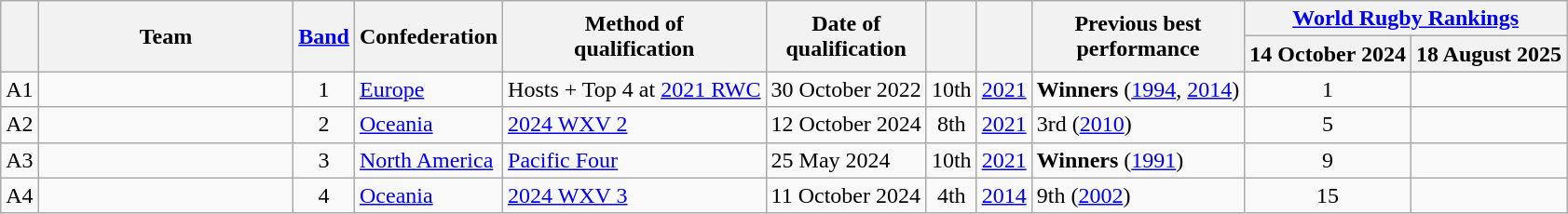<table class="wikitable sortable">
<tr>
<th rowspan=2 width=15px></th>
<th rowspan=2 width=175px>Team</th>
<th rowspan=2 width=15px><a href='#'>Band</a></th>
<th rowspan=2>Confederation</th>
<th rowspan=2>Method of<br>qualification</th>
<th rowspan=2>Date of<br>qualification</th>
<th rowspan=2 data-sort-type="number"></th>
<th rowspan=2></th>
<th rowspan=2>Previous best<br>performance</th>
<th colspan=2><a href='#'>World Rugby Rankings</a></th>
</tr>
<tr>
<th>14 October 2024</th>
<th>18 August 2025</th>
</tr>
<tr>
<td>A1</td>
<td></td>
<td align=center>1</td>
<td><a href='#'>Europe</a></td>
<td>Hosts + Top 4 at <a href='#'>2021 RWC</a></td>
<td>30 October 2022</td>
<td align=center>10th</td>
<td align=center><a href='#'>2021</a></td>
<td data-sort-value="7.2"><strong>Winners</strong> (<a href='#'>1994</a>, <a href='#'>2014</a>)</td>
<td align=center>1</td>
<td align=center></td>
</tr>
<tr>
<td>A2</td>
<td></td>
<td align=center>2</td>
<td><a href='#'>Oceania</a></td>
<td><a href='#'>2024 WXV 2</a></td>
<td>12 October 2024</td>
<td align=center>8th</td>
<td align=center><a href='#'>2021</a></td>
<td data-sort-value="6.1">3rd (<a href='#'>2010</a>)</td>
<td align=center>5</td>
<td align=center></td>
</tr>
<tr>
<td>A3</td>
<td></td>
<td align=center>3</td>
<td><a href='#'>North America</a></td>
<td><a href='#'>Pacific Four</a></td>
<td>25 May 2024</td>
<td align=center>10th</td>
<td align=center><a href='#'>2021</a></td>
<td data-sort-value="7.1"><strong>Winners</strong> (<a href='#'>1991</a>)</td>
<td align=center>9</td>
<td align=center></td>
</tr>
<tr>
<td>A4</td>
<td></td>
<td align=center>4</td>
<td><a href='#'>Oceania</a></td>
<td><a href='#'>2024 WXV 3</a></td>
<td>11 October 2024</td>
<td align=center>4th</td>
<td align=center><a href='#'>2014</a></td>
<td data-sort-value="4.1">9th (<a href='#'>2002</a>)</td>
<td align=center>15</td>
<td align=center></td>
</tr>
</table>
